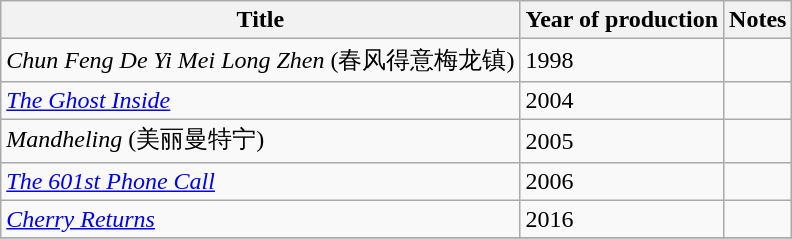<table class="wikitable">
<tr>
<th>Title</th>
<th>Year of production</th>
<th>Notes</th>
</tr>
<tr>
<td><em>Chun Feng De Yi Mei Long Zhen</em> (春风得意梅龙镇)</td>
<td>1998</td>
<td></td>
</tr>
<tr>
<td><em><a href='#'>The Ghost Inside</a></em></td>
<td>2004</td>
<td></td>
</tr>
<tr>
<td><em>Mandheling</em> (美丽曼特宁)</td>
<td>2005</td>
<td></td>
</tr>
<tr>
<td><em><a href='#'>The 601st Phone Call</a></em></td>
<td>2006</td>
<td></td>
</tr>
<tr>
<td><em><a href='#'>Cherry Returns</a></em></td>
<td>2016</td>
<td></td>
</tr>
<tr>
</tr>
</table>
